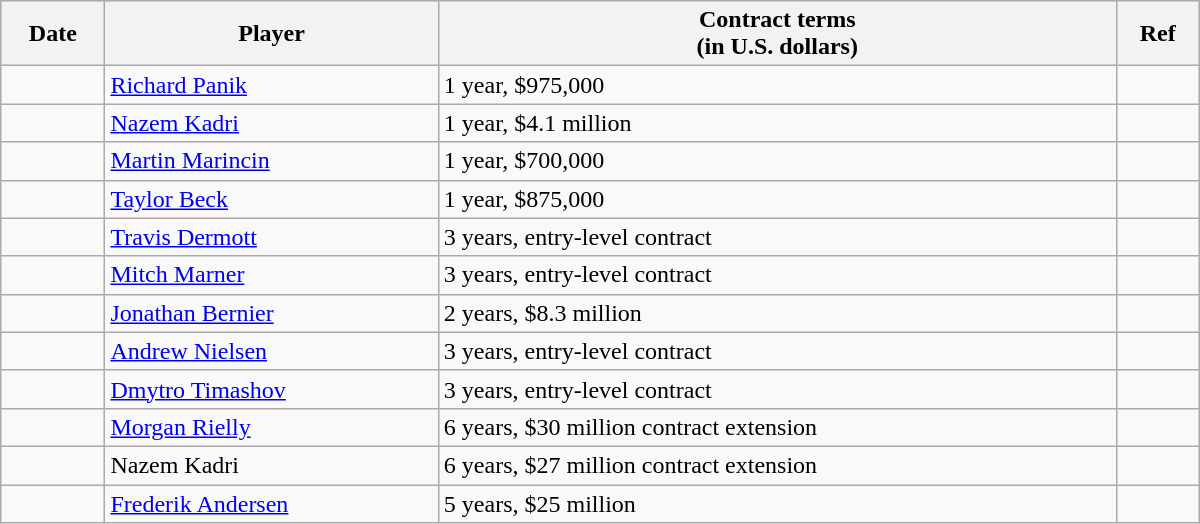<table class="wikitable" style="border-collapse: collapse; width: 50em; padding: 3;">
<tr bgcolor="#dddddd">
<th>Date</th>
<th>Player</th>
<th>Contract terms<br>(in U.S. dollars)</th>
<th>Ref</th>
</tr>
<tr>
<td></td>
<td><a href='#'>Richard Panik</a></td>
<td>1 year, $975,000</td>
<td></td>
</tr>
<tr>
<td></td>
<td><a href='#'>Nazem Kadri</a></td>
<td>1 year, $4.1 million</td>
<td></td>
</tr>
<tr>
<td></td>
<td><a href='#'>Martin Marincin</a></td>
<td>1 year, $700,000</td>
<td></td>
</tr>
<tr>
<td></td>
<td><a href='#'>Taylor Beck</a></td>
<td>1 year, $875,000</td>
<td></td>
</tr>
<tr>
<td></td>
<td><a href='#'>Travis Dermott</a></td>
<td>3 years, entry-level contract</td>
<td></td>
</tr>
<tr>
<td></td>
<td><a href='#'>Mitch Marner</a></td>
<td>3 years, entry-level contract</td>
<td></td>
</tr>
<tr>
<td></td>
<td><a href='#'>Jonathan Bernier</a></td>
<td>2 years, $8.3 million</td>
<td></td>
</tr>
<tr>
<td></td>
<td><a href='#'>Andrew Nielsen</a></td>
<td>3 years, entry-level contract</td>
<td></td>
</tr>
<tr>
<td></td>
<td><a href='#'>Dmytro Timashov</a></td>
<td>3 years, entry-level contract</td>
<td></td>
</tr>
<tr>
<td></td>
<td><a href='#'>Morgan Rielly</a></td>
<td>6 years, $30 million contract extension</td>
<td></td>
</tr>
<tr>
<td></td>
<td>Nazem Kadri</td>
<td>6 years, $27 million contract extension</td>
<td></td>
</tr>
<tr>
<td></td>
<td><a href='#'>Frederik Andersen</a></td>
<td>5 years, $25 million</td>
<td></td>
</tr>
</table>
